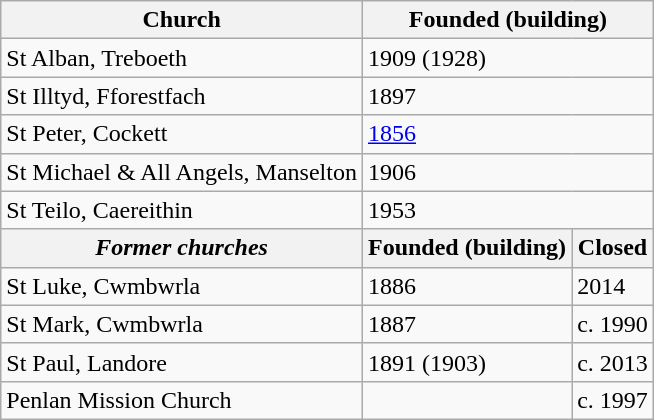<table class="wikitable">
<tr>
<th>Church</th>
<th colspan="2">Founded (building)</th>
</tr>
<tr>
<td>St Alban, Treboeth</td>
<td colspan="2">1909 (1928)</td>
</tr>
<tr>
<td>St Illtyd, Fforestfach</td>
<td colspan="2">1897</td>
</tr>
<tr>
<td>St Peter, Cockett</td>
<td colspan="2"><a href='#'>1856</a></td>
</tr>
<tr>
<td>St Michael & All Angels, Manselton</td>
<td colspan="2">1906</td>
</tr>
<tr>
<td>St Teilo, Caereithin</td>
<td colspan="2">1953</td>
</tr>
<tr>
<th><em>Former churches</em></th>
<th>Founded (building)</th>
<th>Closed</th>
</tr>
<tr>
<td>St Luke, Cwmbwrla</td>
<td>1886</td>
<td>2014</td>
</tr>
<tr>
<td>St Mark, Cwmbwrla</td>
<td>1887</td>
<td>c. 1990</td>
</tr>
<tr>
<td>St Paul, Landore</td>
<td>1891 (1903)</td>
<td>c. 2013</td>
</tr>
<tr>
<td>Penlan Mission Church</td>
<td></td>
<td>c. 1997</td>
</tr>
</table>
